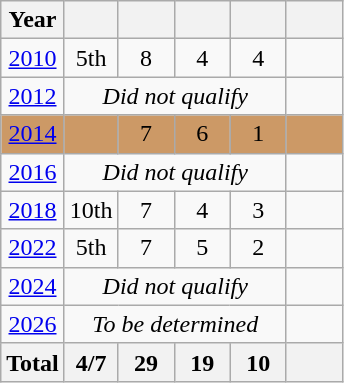<table class="wikitable" style="text-align: center;">
<tr>
<th>Year</th>
<th></th>
<th width=30></th>
<th width=30></th>
<th width=30></th>
<th width=30></th>
</tr>
<tr>
<td> <a href='#'>2010</a></td>
<td>5th</td>
<td>8</td>
<td>4</td>
<td>4</td>
<td></td>
</tr>
<tr>
<td> <a href='#'>2012</a></td>
<td colspan=4><em>Did not qualify</em></td>
<td></td>
</tr>
<tr bgcolor=cc9966>
<td> <a href='#'>2014</a></td>
<td></td>
<td>7</td>
<td>6</td>
<td>1</td>
<td></td>
</tr>
<tr>
<td> <a href='#'>2016</a></td>
<td colspan=4><em>Did not qualify</em></td>
<td></td>
</tr>
<tr>
<td> <a href='#'>2018</a></td>
<td>10th</td>
<td>7</td>
<td>4</td>
<td>3</td>
<td></td>
</tr>
<tr>
<td> <a href='#'>2022</a></td>
<td>5th</td>
<td>7</td>
<td>5</td>
<td>2</td>
<td></td>
</tr>
<tr>
<td> <a href='#'>2024</a></td>
<td colspan="4"><em>Did not qualify</em></td>
<td></td>
</tr>
<tr>
<td> <a href='#'>2026</a></td>
<td colspan="4"><em>To be determined</em></td>
<td></td>
</tr>
<tr>
<th>Total</th>
<th>4/7</th>
<th>29</th>
<th>19</th>
<th>10</th>
<th></th>
</tr>
</table>
